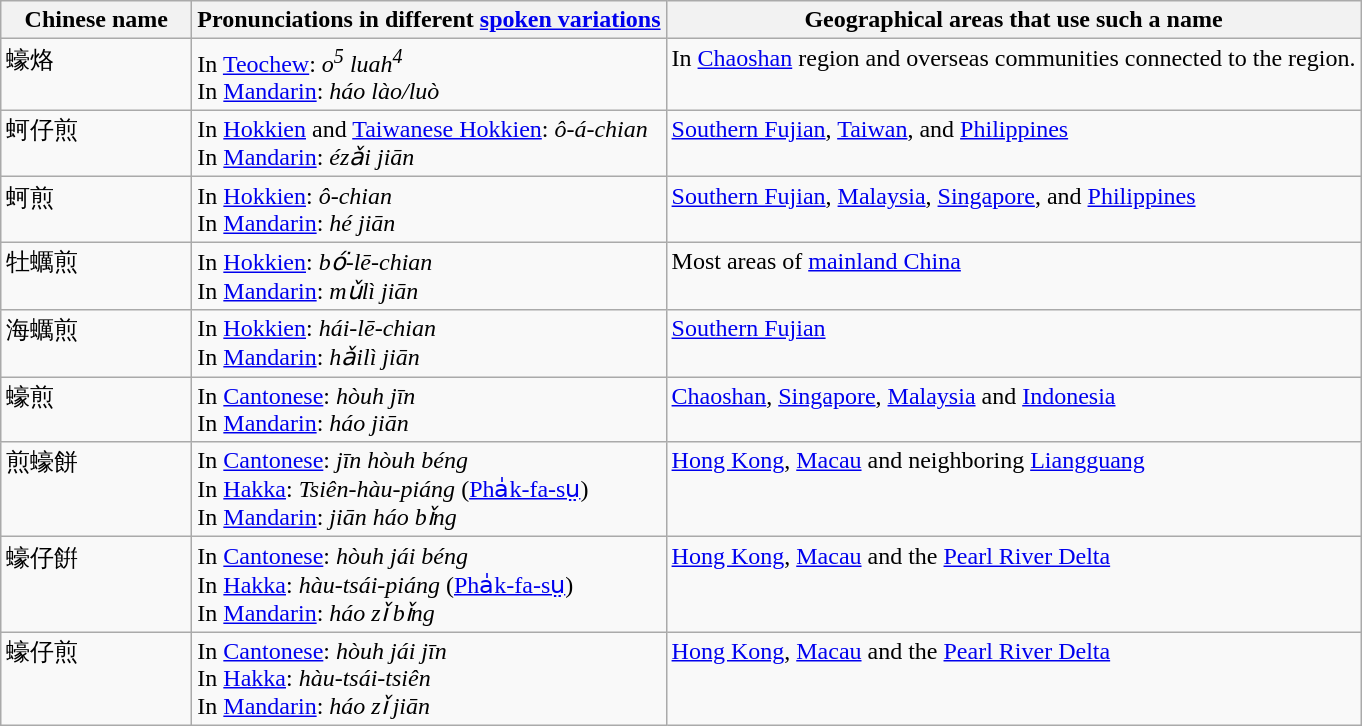<table class=wikitable>
<tr style="background:#fcfcfc; vertical-align:top;">
<th width=120>Chinese name</th>
<th>Pronunciations in different <a href='#'>spoken variations</a></th>
<th>Geographical areas that use such a name</th>
</tr>
<tr valign="top">
<td>蠔烙</td>
<td>In <a href='#'>Teochew</a>: <em>o<sup>5</sup> luah<sup>4</sup></em> <br>In <a href='#'>Mandarin</a>: <em>háo lào/luò</em></td>
<td>In <a href='#'>Chaoshan</a> region and overseas communities connected to the region.</td>
</tr>
<tr valign="top">
<td>蚵仔煎</td>
<td>In <a href='#'>Hokkien</a> and <a href='#'>Taiwanese Hokkien</a>: <em>ô-á-chian</em> <br>In <a href='#'>Mandarin</a>: <em>ézǎi jiān</em></td>
<td><a href='#'>Southern Fujian</a>, <a href='#'>Taiwan</a>, and <a href='#'>Philippines</a></td>
</tr>
<tr valign=top>
<td>蚵煎</td>
<td>In <a href='#'>Hokkien</a>: <em>ô-chian</em> <br>In <a href='#'>Mandarin</a>: <em>hé jiān</em></td>
<td><a href='#'>Southern Fujian</a>, <a href='#'>Malaysia</a>, <a href='#'>Singapore</a>, and <a href='#'>Philippines</a></td>
</tr>
<tr valign=top>
<td>牡蠣煎</td>
<td>In <a href='#'>Hokkien</a>: <em>bó͘-lē-chian</em><br>In <a href='#'>Mandarin</a>: <em>mǔlì jiān</em></td>
<td>Most areas of <a href='#'>mainland China</a></td>
</tr>
<tr valign="top">
<td>海蠣煎</td>
<td>In <a href='#'>Hokkien</a>: <em>hái-lē-chian</em><br>In <a href='#'>Mandarin</a>: <em>hǎilì jiān</em></td>
<td><a href='#'>Southern Fujian</a></td>
</tr>
<tr valign="top">
<td>蠔煎</td>
<td>In <a href='#'>Cantonese</a>: <em>hòuh jīn</em> <br>In <a href='#'>Mandarin</a>: <em>háo jiān</em></td>
<td><a href='#'>Chaoshan</a>, <a href='#'>Singapore</a>, <a href='#'>Malaysia</a> and <a href='#'>Indonesia</a></td>
</tr>
<tr valign=top>
<td>煎蠔餅</td>
<td>In <a href='#'>Cantonese</a>: <em>jīn hòuh béng</em> <br>In <a href='#'>Hakka</a>: <em>Tsiên-hàu-piáng</em> (<a href='#'>Pha̍k-fa-sṳ</a>) <br>In <a href='#'>Mandarin</a>: <em>jiān háo bǐng</em></td>
<td><a href='#'>Hong Kong</a>, <a href='#'>Macau</a> and neighboring <a href='#'>Liangguang</a></td>
</tr>
<tr valign=top>
<td>蠔仔餠</td>
<td>In <a href='#'>Cantonese</a>: <em>hòuh jái béng</em> <br>In <a href='#'>Hakka</a>: <em>hàu-tsái-piáng</em> (<a href='#'>Pha̍k-fa-sṳ</a>) <br>In <a href='#'>Mandarin</a>: <em>háo zǐ bǐng</em></td>
<td><a href='#'>Hong Kong</a>, <a href='#'>Macau</a> and the <a href='#'>Pearl River Delta</a></td>
</tr>
<tr valign=top>
<td>蠔仔煎</td>
<td>In <a href='#'>Cantonese</a>: <em>hòuh jái jīn</em> <br>In <a href='#'>Hakka</a>: <em>hàu-tsái-tsiên</em> <br>In <a href='#'>Mandarin</a>: <em>háo zǐ jiān</em></td>
<td><a href='#'>Hong Kong</a>, <a href='#'>Macau</a> and the <a href='#'>Pearl River Delta</a></td>
</tr>
</table>
